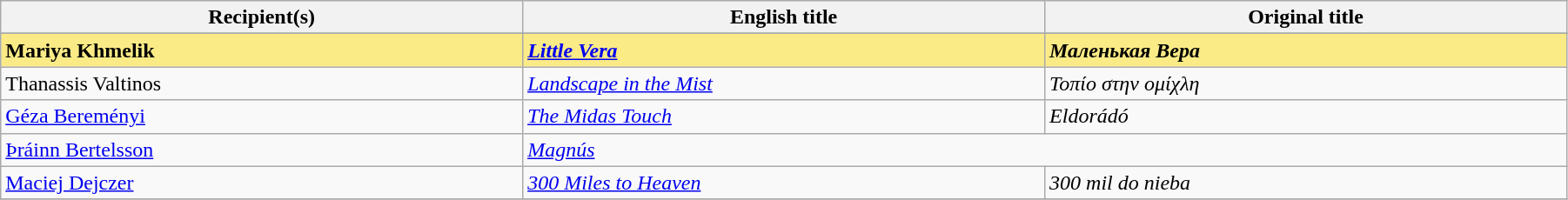<table class="sortable wikitable" width="95%" cellpadding="5">
<tr>
<th width="20%">Recipient(s)</th>
<th width="20%">English title</th>
<th width="20%">Original title</th>
</tr>
<tr>
</tr>
<tr style="background:#FAEB86">
<td><strong> Mariya Khmelik</strong></td>
<td><strong><em><a href='#'>Little Vera</a></em></strong></td>
<td><strong><em>Маленькая Вера</em></strong></td>
</tr>
<tr>
<td> Thanassis Valtinos</td>
<td><em><a href='#'>Landscape in the Mist</a></em></td>
<td><em>Τοπίο στην ομίχλη</em></td>
</tr>
<tr>
<td> <a href='#'>Géza Bereményi</a></td>
<td><em><a href='#'>The Midas Touch</a></em></td>
<td><em>Eldorádó</em></td>
</tr>
<tr>
<td> <a href='#'>Þráinn Bertelsson</a></td>
<td colspan="2"><em><a href='#'>Magnús</a></em></td>
</tr>
<tr>
<td> <a href='#'>Maciej Dejczer</a></td>
<td><em><a href='#'>300 Miles to Heaven</a></em></td>
<td><em>300 mil do nieba</em></td>
</tr>
<tr>
</tr>
</table>
